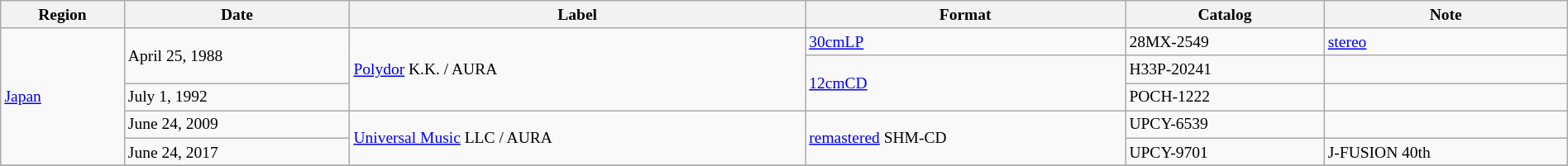<table class="wikitable sortable" style="margin:0 auto; font-size:small; width:100%">
<tr>
<th>Region</th>
<th>Date</th>
<th>Label</th>
<th>Format</th>
<th>Catalog</th>
<th>Note</th>
</tr>
<tr>
<td rowspan="5"><a href='#'>Japan</a></td>
<td rowspan="2">April 25, 1988</td>
<td rowspan="3"><a href='#'>Polydor</a> K.K. / AURA</td>
<td><a href='#'>30cmLP</a></td>
<td>28MX-2549</td>
<td><a href='#'>stereo</a></td>
</tr>
<tr>
<td rowspan="2"><a href='#'>12cmCD</a></td>
<td>H33P-20241</td>
<td></td>
</tr>
<tr>
<td>July 1, 1992</td>
<td>POCH-1222</td>
<td></td>
</tr>
<tr>
<td>June 24, 2009</td>
<td rowspan="2"><a href='#'>Universal Music</a> LLC / AURA</td>
<td rowspan="2"><a href='#'>remastered</a> SHM-CD</td>
<td>UPCY-6539</td>
<td></td>
</tr>
<tr>
<td>June 24, 2017</td>
<td>UPCY-9701</td>
<td>J-FUSION 40th</td>
</tr>
<tr>
</tr>
</table>
